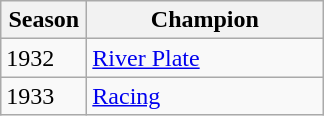<table class="wikitable sortable">
<tr>
<th width=50px>Season</th>
<th width=150px>Champion</th>
</tr>
<tr>
<td>1932</td>
<td><a href='#'>River Plate</a></td>
</tr>
<tr>
<td>1933</td>
<td><a href='#'>Racing</a></td>
</tr>
</table>
